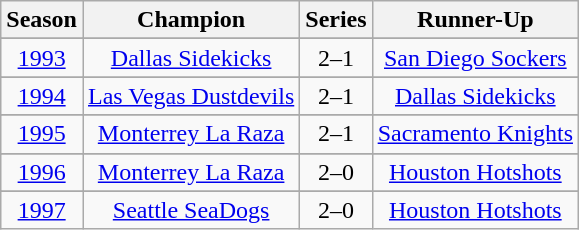<table class="wikitable">
<tr>
<th>Season</th>
<th>Champion</th>
<th>Series</th>
<th>Runner-Up</th>
</tr>
<tr>
</tr>
<tr style="text-align: center;">
<td><a href='#'>1993</a></td>
<td><a href='#'>Dallas Sidekicks</a></td>
<td>2–1</td>
<td><a href='#'>San Diego Sockers</a></td>
</tr>
<tr>
</tr>
<tr style="text-align: center;">
<td><a href='#'>1994</a></td>
<td><a href='#'>Las Vegas Dustdevils</a></td>
<td>2–1</td>
<td><a href='#'>Dallas Sidekicks</a></td>
</tr>
<tr>
</tr>
<tr style="text-align: center;">
<td><a href='#'>1995</a></td>
<td><a href='#'>Monterrey La Raza</a></td>
<td>2–1</td>
<td><a href='#'>Sacramento Knights</a></td>
</tr>
<tr>
</tr>
<tr style="text-align: center;">
<td><a href='#'>1996</a></td>
<td><a href='#'>Monterrey La Raza</a></td>
<td>2–0</td>
<td><a href='#'>Houston Hotshots</a></td>
</tr>
<tr>
</tr>
<tr style="text-align: center;">
<td><a href='#'>1997</a></td>
<td><a href='#'>Seattle SeaDogs</a></td>
<td>2–0</td>
<td><a href='#'>Houston Hotshots</a></td>
</tr>
</table>
